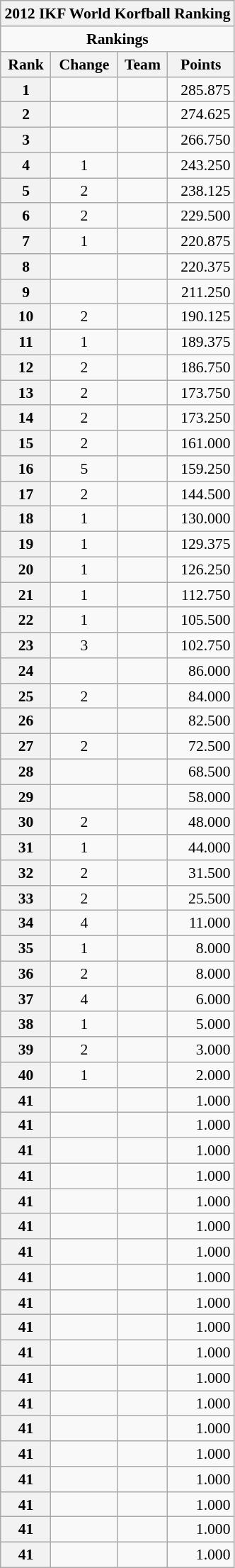<table class="wikitable collapsible collapsed" style="font-size: 90%; float: left; margin-left: 1em;">
<tr>
<th colspan="4">2012 IKF World Korfball Ranking</th>
</tr>
<tr>
<td colspan=4 align="center"><strong>Rankings </strong></td>
</tr>
<tr>
<th>Rank</th>
<th>Change</th>
<th>Team</th>
<th>Points</th>
</tr>
<tr>
<th>1</th>
<td align="center"></td>
<td></td>
<td align="right">285.875</td>
</tr>
<tr>
<th>2</th>
<td align="center"></td>
<td></td>
<td align="right">274.625</td>
</tr>
<tr>
<th>3</th>
<td align="center"></td>
<td></td>
<td align="right">266.750</td>
</tr>
<tr>
<th>4</th>
<td align="center">1</td>
<td></td>
<td align="right">243.250</td>
</tr>
<tr>
<th>5</th>
<td align="center">2</td>
<td></td>
<td align="right">238.125</td>
</tr>
<tr>
<th>6</th>
<td align="center">2</td>
<td></td>
<td align="right">229.500</td>
</tr>
<tr>
<th>7</th>
<td align="center">1</td>
<td></td>
<td align="right">220.875</td>
</tr>
<tr>
<th>8</th>
<td align="center"></td>
<td></td>
<td align="right">220.375</td>
</tr>
<tr>
<th>9</th>
<td align="center"></td>
<td></td>
<td align="right">211.250</td>
</tr>
<tr>
<th>10</th>
<td align="center">2</td>
<td></td>
<td align="right">190.125</td>
</tr>
<tr>
<th>11</th>
<td align="center">1</td>
<td></td>
<td align="right">189.375</td>
</tr>
<tr>
<th>12</th>
<td align="center">2</td>
<td></td>
<td align="right">186.750</td>
</tr>
<tr>
<th>13</th>
<td align="center">2</td>
<td></td>
<td align="right">173.750</td>
</tr>
<tr>
<th>14</th>
<td align="center">2</td>
<td></td>
<td align="right">173.250</td>
</tr>
<tr>
<th>15</th>
<td align="center">2</td>
<td></td>
<td align="right">161.000</td>
</tr>
<tr>
<th>16</th>
<td align="center">5</td>
<td></td>
<td align="right">159.250</td>
</tr>
<tr>
<th>17</th>
<td align="center">2</td>
<td></td>
<td align="right">144.500</td>
</tr>
<tr>
<th>18</th>
<td align="center">1</td>
<td></td>
<td align="right">130.000</td>
</tr>
<tr>
<th>19</th>
<td align="center">1</td>
<td></td>
<td align="right">129.375</td>
</tr>
<tr>
<th>20</th>
<td align="center">1</td>
<td></td>
<td align="right">126.250</td>
</tr>
<tr>
<th>21</th>
<td align="center">1</td>
<td></td>
<td align="right">112.750</td>
</tr>
<tr>
<th>22</th>
<td align="center">1</td>
<td></td>
<td align="right">105.500</td>
</tr>
<tr>
<th>23</th>
<td align="center">3</td>
<td></td>
<td align="right">102.750</td>
</tr>
<tr>
<th>24</th>
<td align="center"></td>
<td></td>
<td align="right">86.000</td>
</tr>
<tr>
<th>25</th>
<td align="center">2</td>
<td></td>
<td align="right">84.000</td>
</tr>
<tr>
<th>26</th>
<td align="center"></td>
<td></td>
<td align="right">82.500</td>
</tr>
<tr>
<th>27</th>
<td align="center">2</td>
<td></td>
<td align="right">72.500</td>
</tr>
<tr>
<th>28</th>
<td align="center"></td>
<td></td>
<td align="right">68.500</td>
</tr>
<tr>
<th>29</th>
<td align="center"></td>
<td></td>
<td align="right">58.000</td>
</tr>
<tr>
<th>30</th>
<td align="center">2</td>
<td></td>
<td align="right">48.000</td>
</tr>
<tr>
<th>31</th>
<td align="center">1</td>
<td></td>
<td align="right">44.000</td>
</tr>
<tr>
<th>32</th>
<td align="center">2</td>
<td></td>
<td align="right">31.500</td>
</tr>
<tr>
<th>33</th>
<td align="center">2</td>
<td></td>
<td align="right">25.500</td>
</tr>
<tr>
<th>34</th>
<td align="center">4</td>
<td></td>
<td align="right">11.000</td>
</tr>
<tr>
<th>35</th>
<td align="center">1</td>
<td></td>
<td align="right">8.000</td>
</tr>
<tr>
<th>36</th>
<td align="center">2</td>
<td></td>
<td align="right">8.000</td>
</tr>
<tr>
<th>37</th>
<td align="center">4</td>
<td></td>
<td align="right">6.000</td>
</tr>
<tr>
<th>38</th>
<td align="center">1</td>
<td></td>
<td align="right">5.000</td>
</tr>
<tr>
<th>39</th>
<td align="center">2</td>
<td></td>
<td align="right">3.000</td>
</tr>
<tr>
<th>40</th>
<td align="center">1</td>
<td></td>
<td align="right">2.000</td>
</tr>
<tr>
<th>41</th>
<td align="center"></td>
<td></td>
<td align="right">1.000</td>
</tr>
<tr>
<th>41</th>
<td align="center"></td>
<td></td>
<td align="right">1.000</td>
</tr>
<tr>
<th>41</th>
<td align="center"></td>
<td></td>
<td align="right">1.000</td>
</tr>
<tr>
<th>41</th>
<td align="center"></td>
<td></td>
<td align="right">1.000</td>
</tr>
<tr>
<th>41</th>
<td align="center"></td>
<td></td>
<td align="right">1.000</td>
</tr>
<tr>
<th>41</th>
<td align="center"></td>
<td></td>
<td align="right">1.000</td>
</tr>
<tr>
<th>41</th>
<td align="center"></td>
<td></td>
<td align="right">1.000</td>
</tr>
<tr>
<th>41</th>
<td align="center"></td>
<td></td>
<td align="right">1.000</td>
</tr>
<tr>
<th>41</th>
<td align="center"></td>
<td></td>
<td align="right">1.000</td>
</tr>
<tr>
<th>41</th>
<td align="center"></td>
<td></td>
<td align="right">1.000</td>
</tr>
<tr>
<th>41</th>
<td align="center"></td>
<td></td>
<td align="right">1.000</td>
</tr>
<tr>
<th>41</th>
<td align="center"></td>
<td></td>
<td align="right">1.000</td>
</tr>
<tr>
<th>41</th>
<td align="center"></td>
<td></td>
<td align="right">1.000</td>
</tr>
<tr>
<th>41</th>
<td align="center"></td>
<td></td>
<td align="right">1.000</td>
</tr>
<tr>
<th>41</th>
<td align="center"></td>
<td></td>
<td align="right">1.000</td>
</tr>
<tr>
<th>41</th>
<td align="center"></td>
<td></td>
<td align="right">1.000</td>
</tr>
<tr>
<th>41</th>
<td align="center"></td>
<td></td>
<td align="right">1.000</td>
</tr>
<tr>
<th>41</th>
<td align="center"></td>
<td></td>
<td align="right">1.000</td>
</tr>
<tr>
<th>41</th>
<td align="center"></td>
<td></td>
<td align="right">1.000</td>
</tr>
</table>
